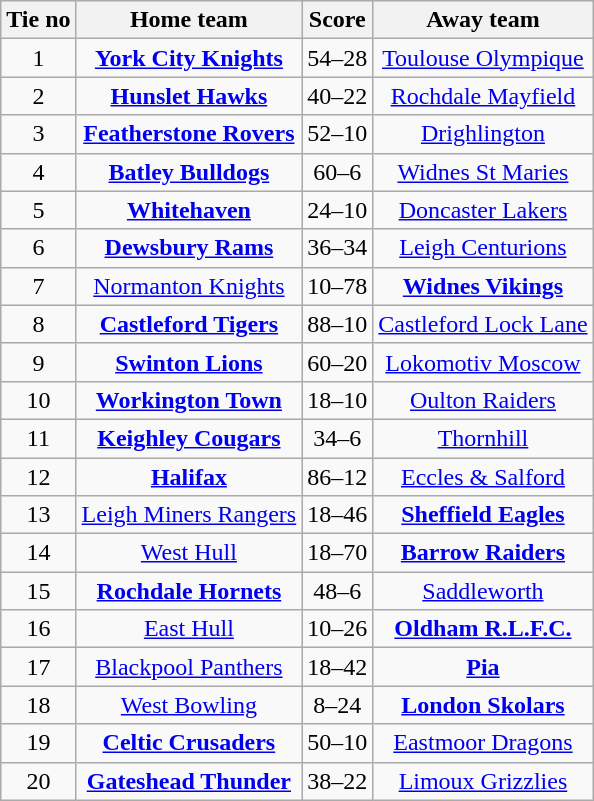<table class="wikitable" style="text-align: center">
<tr>
<th>Tie no</th>
<th>Home team</th>
<th>Score</th>
<th>Away team</th>
</tr>
<tr>
<td>1</td>
<td><strong><a href='#'>York City Knights</a></strong></td>
<td>54–28</td>
<td><a href='#'>Toulouse Olympique</a></td>
</tr>
<tr>
<td>2</td>
<td><strong><a href='#'>Hunslet Hawks</a></strong></td>
<td>40–22</td>
<td><a href='#'>Rochdale Mayfield</a></td>
</tr>
<tr>
<td>3</td>
<td><strong><a href='#'>Featherstone Rovers</a></strong></td>
<td>52–10</td>
<td><a href='#'>Drighlington</a></td>
</tr>
<tr>
<td>4</td>
<td><strong><a href='#'>Batley Bulldogs</a></strong></td>
<td>60–6</td>
<td><a href='#'>Widnes St Maries</a></td>
</tr>
<tr>
<td>5</td>
<td><strong><a href='#'>Whitehaven</a></strong></td>
<td>24–10</td>
<td><a href='#'>Doncaster Lakers</a></td>
</tr>
<tr>
<td>6</td>
<td><strong><a href='#'>Dewsbury Rams</a></strong></td>
<td>36–34</td>
<td><a href='#'>Leigh Centurions</a></td>
</tr>
<tr>
<td>7</td>
<td><a href='#'>Normanton Knights</a></td>
<td>10–78</td>
<td><strong><a href='#'>Widnes Vikings</a></strong></td>
</tr>
<tr>
<td>8</td>
<td><strong><a href='#'>Castleford Tigers</a></strong></td>
<td>88–10</td>
<td><a href='#'>Castleford Lock Lane</a></td>
</tr>
<tr>
<td>9</td>
<td><strong><a href='#'>Swinton Lions</a></strong></td>
<td>60–20</td>
<td><a href='#'>Lokomotiv Moscow</a></td>
</tr>
<tr>
<td>10</td>
<td><strong><a href='#'>Workington Town</a></strong></td>
<td>18–10</td>
<td><a href='#'>Oulton Raiders</a></td>
</tr>
<tr>
<td>11</td>
<td><strong><a href='#'>Keighley Cougars</a></strong></td>
<td>34–6</td>
<td><a href='#'>Thornhill</a></td>
</tr>
<tr>
<td>12</td>
<td><strong><a href='#'>Halifax</a></strong></td>
<td>86–12</td>
<td><a href='#'>Eccles & Salford</a></td>
</tr>
<tr>
<td>13</td>
<td><a href='#'>Leigh Miners Rangers</a></td>
<td>18–46</td>
<td><strong><a href='#'>Sheffield Eagles</a></strong></td>
</tr>
<tr>
<td>14</td>
<td><a href='#'>West Hull</a></td>
<td>18–70</td>
<td><strong><a href='#'>Barrow Raiders</a></strong></td>
</tr>
<tr>
<td>15</td>
<td><strong><a href='#'>Rochdale Hornets</a></strong></td>
<td>48–6</td>
<td><a href='#'>Saddleworth</a></td>
</tr>
<tr>
<td>16</td>
<td><a href='#'>East Hull</a></td>
<td>10–26</td>
<td><strong><a href='#'>Oldham R.L.F.C.</a></strong></td>
</tr>
<tr>
<td>17</td>
<td><a href='#'>Blackpool Panthers</a></td>
<td>18–42</td>
<td><strong><a href='#'>Pia</a></strong></td>
</tr>
<tr>
<td>18</td>
<td><a href='#'>West Bowling</a></td>
<td>8–24</td>
<td><strong><a href='#'>London Skolars</a></strong></td>
</tr>
<tr>
<td>19</td>
<td><strong><a href='#'>Celtic Crusaders</a></strong></td>
<td>50–10</td>
<td><a href='#'>Eastmoor Dragons</a></td>
</tr>
<tr>
<td>20</td>
<td><strong><a href='#'>Gateshead Thunder</a></strong></td>
<td>38–22</td>
<td><a href='#'>Limoux Grizzlies</a></td>
</tr>
</table>
